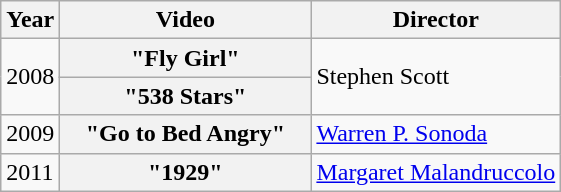<table class="wikitable plainrowheaders">
<tr>
<th>Year</th>
<th style="width:10em;">Video</th>
<th>Director</th>
</tr>
<tr>
<td rowspan="2">2008</td>
<th scope="row">"Fly Girl"</th>
<td rowspan="2">Stephen Scott</td>
</tr>
<tr>
<th scope="row">"538 Stars"</th>
</tr>
<tr>
<td>2009</td>
<th scope="row">"Go to Bed Angry"</th>
<td><a href='#'>Warren P. Sonoda</a></td>
</tr>
<tr>
<td>2011</td>
<th scope="row">"1929"</th>
<td><a href='#'>Margaret Malandruccolo</a></td>
</tr>
</table>
